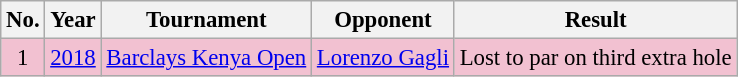<table class="wikitable" style="font-size:95%;">
<tr>
<th>No.</th>
<th>Year</th>
<th>Tournament</th>
<th>Opponent</th>
<th>Result</th>
</tr>
<tr style="background:#F2C1D1;">
<td align=center>1</td>
<td><a href='#'>2018</a></td>
<td><a href='#'>Barclays Kenya Open</a></td>
<td> <a href='#'>Lorenzo Gagli</a></td>
<td>Lost to par on third extra hole</td>
</tr>
</table>
